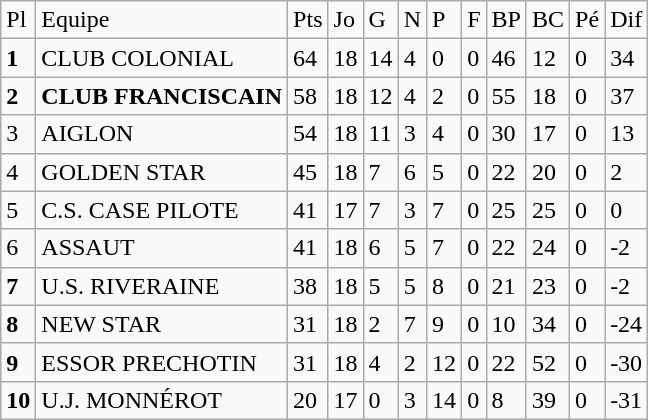<table class="wikitable">
<tr>
<td>Pl</td>
<td>Equipe</td>
<td>Pts</td>
<td>Jo</td>
<td>G</td>
<td>N</td>
<td>P</td>
<td>F</td>
<td>BP</td>
<td>BC</td>
<td>Pé</td>
<td>Dif</td>
</tr>
<tr>
<td><strong>1</strong></td>
<td>CLUB COLONIAL</td>
<td>64</td>
<td>18</td>
<td>14</td>
<td>4</td>
<td>0</td>
<td>0</td>
<td>46</td>
<td>12</td>
<td>0</td>
<td>34</td>
</tr>
<tr>
<td><strong>2</strong></td>
<td><strong>CLUB FRANCISCAIN</strong></td>
<td>58</td>
<td>18</td>
<td>12</td>
<td>4</td>
<td>2</td>
<td>0</td>
<td>55</td>
<td>18</td>
<td>0</td>
<td>37</td>
</tr>
<tr>
<td>3</td>
<td>AIGLON</td>
<td>54</td>
<td>18</td>
<td>11</td>
<td>3</td>
<td>4</td>
<td>0</td>
<td>30</td>
<td>17</td>
<td>0</td>
<td>13</td>
</tr>
<tr>
<td>4</td>
<td>GOLDEN STAR</td>
<td>45</td>
<td>18</td>
<td>7</td>
<td>6</td>
<td>5</td>
<td>0</td>
<td>22</td>
<td>20</td>
<td>0</td>
<td>2</td>
</tr>
<tr>
<td>5</td>
<td>C.S. CASE PILOTE</td>
<td>41</td>
<td>17</td>
<td>7</td>
<td>3</td>
<td>7</td>
<td>0</td>
<td>25</td>
<td>25</td>
<td>0</td>
<td>0</td>
</tr>
<tr>
<td>6</td>
<td>ASSAUT</td>
<td>41</td>
<td>18</td>
<td>6</td>
<td>5</td>
<td>7</td>
<td>0</td>
<td>22</td>
<td>24</td>
<td>0</td>
<td>-2</td>
</tr>
<tr>
<td><strong>7</strong></td>
<td>U.S. RIVERAINE</td>
<td>38</td>
<td>18</td>
<td>5</td>
<td>5</td>
<td>8</td>
<td>0</td>
<td>21</td>
<td>23</td>
<td>0</td>
<td>-2</td>
</tr>
<tr>
<td><strong>8</strong></td>
<td>NEW STAR</td>
<td>31</td>
<td>18</td>
<td>2</td>
<td>7</td>
<td>9</td>
<td>0</td>
<td>10</td>
<td>34</td>
<td>0</td>
<td>-24</td>
</tr>
<tr>
<td><strong>9</strong></td>
<td>ESSOR PRECHOTIN</td>
<td>31</td>
<td>18</td>
<td>4</td>
<td>2</td>
<td>12</td>
<td>0</td>
<td>22</td>
<td>52</td>
<td>0</td>
<td>-30</td>
</tr>
<tr>
<td><strong>10</strong></td>
<td>U.J. MONNÉROT</td>
<td>20</td>
<td>17</td>
<td>0</td>
<td>3</td>
<td>14</td>
<td>0</td>
<td>8</td>
<td>39</td>
<td>0</td>
<td>-31</td>
</tr>
</table>
